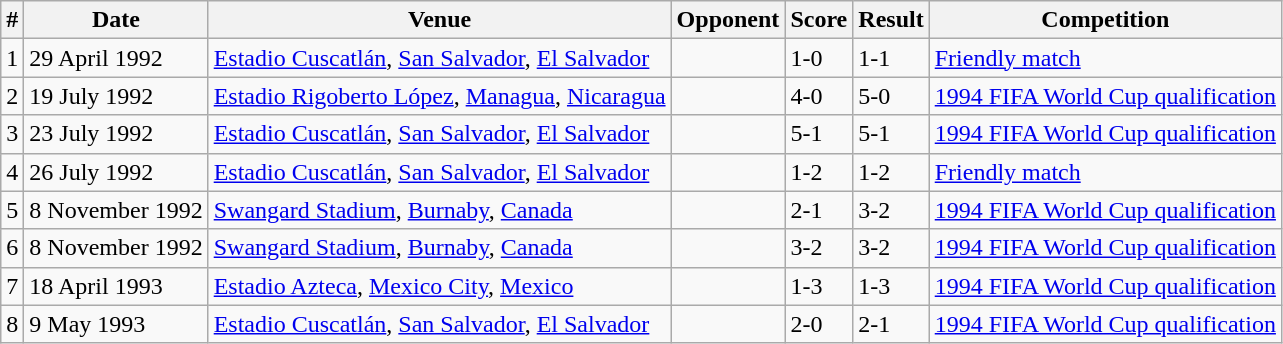<table class="wikitable">
<tr>
<th>#</th>
<th>Date</th>
<th>Venue</th>
<th>Opponent</th>
<th>Score</th>
<th>Result</th>
<th>Competition</th>
</tr>
<tr>
<td>1</td>
<td>29 April 1992</td>
<td><a href='#'>Estadio Cuscatlán</a>, <a href='#'>San Salvador</a>, <a href='#'>El Salvador</a></td>
<td></td>
<td>1-0</td>
<td>1-1</td>
<td><a href='#'>Friendly match</a></td>
</tr>
<tr>
<td>2</td>
<td>19 July 1992</td>
<td><a href='#'>Estadio Rigoberto López</a>, <a href='#'>Managua</a>, <a href='#'>Nicaragua</a></td>
<td></td>
<td>4-0</td>
<td>5-0</td>
<td><a href='#'>1994 FIFA World Cup qualification</a></td>
</tr>
<tr>
<td>3</td>
<td>23 July 1992</td>
<td><a href='#'>Estadio Cuscatlán</a>, <a href='#'>San Salvador</a>, <a href='#'>El Salvador</a></td>
<td></td>
<td>5-1</td>
<td>5-1</td>
<td><a href='#'>1994 FIFA World Cup qualification</a></td>
</tr>
<tr>
<td>4</td>
<td>26 July 1992</td>
<td><a href='#'>Estadio Cuscatlán</a>, <a href='#'>San Salvador</a>, <a href='#'>El Salvador</a></td>
<td></td>
<td>1-2</td>
<td>1-2</td>
<td><a href='#'>Friendly match</a></td>
</tr>
<tr>
<td>5</td>
<td>8 November 1992</td>
<td><a href='#'>Swangard Stadium</a>, <a href='#'>Burnaby</a>, <a href='#'>Canada</a></td>
<td></td>
<td>2-1</td>
<td>3-2</td>
<td><a href='#'>1994 FIFA World Cup qualification</a></td>
</tr>
<tr>
<td>6</td>
<td>8 November 1992</td>
<td><a href='#'>Swangard Stadium</a>, <a href='#'>Burnaby</a>, <a href='#'>Canada</a></td>
<td></td>
<td>3-2</td>
<td>3-2</td>
<td><a href='#'>1994 FIFA World Cup qualification</a></td>
</tr>
<tr>
<td>7</td>
<td>18 April 1993</td>
<td><a href='#'>Estadio Azteca</a>, <a href='#'>Mexico City</a>, <a href='#'>Mexico</a></td>
<td></td>
<td>1-3</td>
<td>1-3</td>
<td><a href='#'>1994 FIFA World Cup qualification</a></td>
</tr>
<tr>
<td>8</td>
<td>9 May 1993</td>
<td><a href='#'>Estadio Cuscatlán</a>, <a href='#'>San Salvador</a>, <a href='#'>El Salvador</a></td>
<td></td>
<td>2-0</td>
<td>2-1</td>
<td><a href='#'>1994 FIFA World Cup qualification</a></td>
</tr>
</table>
